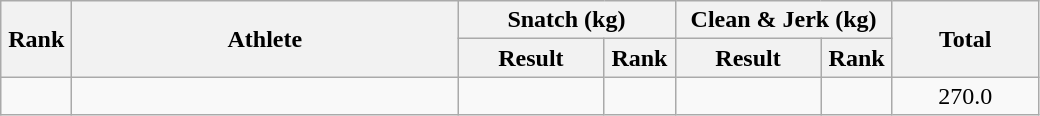<table class = "wikitable" style="text-align:center;">
<tr>
<th rowspan=2 width=40>Rank</th>
<th rowspan=2 width=250>Athlete</th>
<th colspan=2>Snatch (kg)</th>
<th colspan=2>Clean & Jerk (kg)</th>
<th rowspan=2 width=90>Total</th>
</tr>
<tr>
<th width=90>Result</th>
<th width=40>Rank</th>
<th width=90>Result</th>
<th width=40>Rank</th>
</tr>
<tr>
<td></td>
<td align=left></td>
<td></td>
<td></td>
<td></td>
<td></td>
<td>270.0</td>
</tr>
</table>
